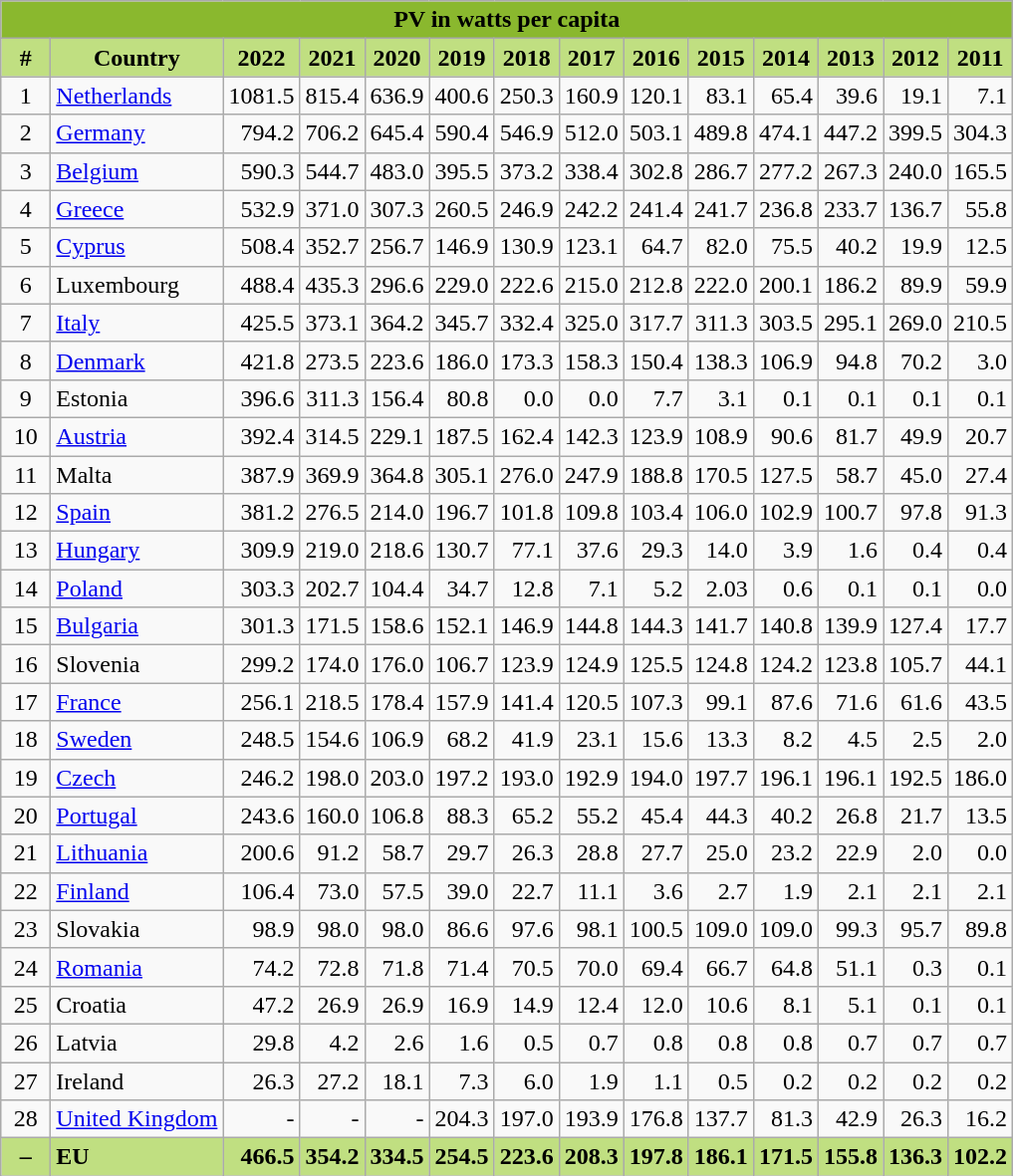<table class="wikitable sortable">
<tr>
<th colspan="14" align="center" style="background-color: #8AB82E;">PV in watts per capita</th>
</tr>
<tr>
<th style="background-color: #C0DF81; width: 26px;" class="unsortable">#</th>
<th style="background-color: #C0DF81;">Country</th>
<th style="background-color: #C0DF81;">2022</th>
<th style="background-color: #C0DF81;">2021</th>
<th style="background-color: #C0DF81;">2020</th>
<th style="background-color: #C0DF81;">2019</th>
<th style="background-color: #C0DF81;">2018</th>
<th style="background-color: #C0DF81;">2017</th>
<th style="background-color: #C0DF81;">2016</th>
<th style="background-color: #C0DF81;">2015</th>
<th style="background-color: #C0DF81;">2014</th>
<th style="background-color: #C0DF81;">2013</th>
<th style="background-color: #C0DF81;">2012</th>
<th style="background-color: #C0DF81;">2011</th>
</tr>
<tr align="right">
<td align="center">1</td>
<td align="left"> <a href='#'>Netherlands</a></td>
<td>1081.5</td>
<td>815.4</td>
<td>636.9</td>
<td>400.6</td>
<td>250.3</td>
<td>160.9</td>
<td>120.1</td>
<td>83.1</td>
<td>65.4</td>
<td>39.6</td>
<td>19.1</td>
<td>7.1</td>
</tr>
<tr align="right">
<td align="center">2</td>
<td align="left"> <a href='#'>Germany</a></td>
<td>794.2</td>
<td>706.2</td>
<td>645.4</td>
<td>590.4</td>
<td>546.9</td>
<td>512.0</td>
<td>503.1</td>
<td>489.8</td>
<td>474.1</td>
<td>447.2</td>
<td>399.5</td>
<td>304.3</td>
</tr>
<tr align=right>
<td align=center>3</td>
<td align=left> <a href='#'>Belgium</a></td>
<td>590.3</td>
<td>544.7</td>
<td>483.0</td>
<td>395.5</td>
<td>373.2</td>
<td>338.4</td>
<td>302.8</td>
<td>286.7</td>
<td>277.2</td>
<td>267.3</td>
<td>240.0</td>
<td>165.5</td>
</tr>
<tr align="right">
<td align="center">4</td>
<td align="left"> <a href='#'>Greece</a></td>
<td>532.9</td>
<td>371.0</td>
<td>307.3</td>
<td>260.5</td>
<td>246.9</td>
<td>242.2</td>
<td>241.4</td>
<td>241.7</td>
<td>236.8</td>
<td>233.7</td>
<td>136.7</td>
<td>55.8</td>
</tr>
<tr align="right">
<td align="center">5</td>
<td align="left"> <a href='#'>Cyprus</a></td>
<td>508.4</td>
<td>352.7</td>
<td>256.7</td>
<td>146.9</td>
<td>130.9</td>
<td>123.1</td>
<td>64.7</td>
<td>82.0</td>
<td>75.5</td>
<td>40.2</td>
<td>19.9</td>
<td>12.5</td>
</tr>
<tr align="right">
<td align="center">6</td>
<td align="left"> Luxembourg</td>
<td>488.4</td>
<td>435.3</td>
<td>296.6</td>
<td>229.0</td>
<td>222.6</td>
<td>215.0</td>
<td>212.8</td>
<td>222.0</td>
<td>200.1</td>
<td>186.2</td>
<td>89.9</td>
<td>59.9</td>
</tr>
<tr align="right">
<td align="center">7</td>
<td align="left"> <a href='#'>Italy</a></td>
<td>425.5</td>
<td>373.1</td>
<td>364.2</td>
<td>345.7</td>
<td>332.4</td>
<td>325.0</td>
<td>317.7</td>
<td>311.3</td>
<td>303.5</td>
<td>295.1</td>
<td>269.0</td>
<td>210.5</td>
</tr>
<tr align="right">
<td align="center">8</td>
<td align="left"> <a href='#'>Denmark</a></td>
<td>421.8</td>
<td>273.5</td>
<td>223.6</td>
<td>186.0</td>
<td>173.3</td>
<td>158.3</td>
<td>150.4</td>
<td>138.3</td>
<td>106.9</td>
<td>94.8</td>
<td>70.2</td>
<td>3.0</td>
</tr>
<tr align="right">
<td align="center">9</td>
<td align="left"> Estonia</td>
<td>396.6</td>
<td>311.3</td>
<td>156.4</td>
<td>80.8</td>
<td>0.0</td>
<td>0.0</td>
<td>7.7</td>
<td>3.1</td>
<td>0.1</td>
<td>0.1</td>
<td>0.1</td>
<td>0.1</td>
</tr>
<tr align="right">
<td align="center">10</td>
<td align="left"> <a href='#'>Austria</a></td>
<td>392.4</td>
<td>314.5</td>
<td>229.1</td>
<td>187.5</td>
<td>162.4</td>
<td>142.3</td>
<td>123.9</td>
<td>108.9</td>
<td>90.6</td>
<td>81.7</td>
<td>49.9</td>
<td>20.7</td>
</tr>
<tr align="right">
<td align="center">11</td>
<td align="left"> Malta</td>
<td>387.9</td>
<td>369.9</td>
<td>364.8</td>
<td>305.1</td>
<td>276.0</td>
<td>247.9</td>
<td>188.8</td>
<td>170.5</td>
<td>127.5</td>
<td>58.7</td>
<td>45.0</td>
<td>27.4</td>
</tr>
<tr align="right">
<td align="center">12</td>
<td align="left"> <a href='#'>Spain</a></td>
<td>381.2</td>
<td>276.5</td>
<td>214.0</td>
<td>196.7</td>
<td>101.8</td>
<td>109.8</td>
<td>103.4</td>
<td>106.0</td>
<td>102.9</td>
<td>100.7</td>
<td>97.8</td>
<td>91.3</td>
</tr>
<tr align="right">
<td align="center">13</td>
<td align="left"> <a href='#'>Hungary</a></td>
<td>309.9</td>
<td>219.0</td>
<td>218.6</td>
<td>130.7</td>
<td>77.1</td>
<td>37.6</td>
<td>29.3</td>
<td>14.0</td>
<td>3.9</td>
<td>1.6</td>
<td>0.4</td>
<td>0.4</td>
</tr>
<tr align="right">
<td align="center">14</td>
<td align="left"> <a href='#'>Poland</a></td>
<td>303.3</td>
<td>202.7</td>
<td>104.4</td>
<td>34.7</td>
<td>12.8</td>
<td>7.1</td>
<td>5.2</td>
<td>2.03</td>
<td>0.6</td>
<td>0.1</td>
<td>0.1</td>
<td>0.0</td>
</tr>
<tr align="right">
<td align="center">15</td>
<td align="left"> <a href='#'>Bulgaria</a></td>
<td>301.3</td>
<td>171.5</td>
<td>158.6</td>
<td>152.1</td>
<td>146.9</td>
<td>144.8</td>
<td>144.3</td>
<td>141.7</td>
<td>140.8</td>
<td>139.9</td>
<td>127.4</td>
<td>17.7</td>
</tr>
<tr align="right">
<td align="center">16</td>
<td align="left"> Slovenia</td>
<td>299.2</td>
<td>174.0</td>
<td>176.0</td>
<td>106.7</td>
<td>123.9</td>
<td>124.9</td>
<td>125.5</td>
<td>124.8</td>
<td>124.2</td>
<td>123.8</td>
<td>105.7</td>
<td>44.1</td>
</tr>
<tr align="right">
<td align="center">17</td>
<td align="left"> <a href='#'>France</a></td>
<td>256.1</td>
<td>218.5</td>
<td>178.4</td>
<td>157.9</td>
<td>141.4</td>
<td>120.5</td>
<td>107.3</td>
<td>99.1</td>
<td>87.6</td>
<td>71.6</td>
<td>61.6</td>
<td>43.5</td>
</tr>
<tr align="right">
<td align="center">18</td>
<td align="left"> <a href='#'>Sweden</a></td>
<td>248.5</td>
<td>154.6</td>
<td>106.9</td>
<td>68.2</td>
<td>41.9</td>
<td>23.1</td>
<td>15.6</td>
<td>13.3</td>
<td>8.2</td>
<td>4.5</td>
<td>2.5</td>
<td>2.0</td>
</tr>
<tr align="right">
<td align="center">19</td>
<td align="left"> <a href='#'>Czech</a></td>
<td>246.2</td>
<td>198.0</td>
<td>203.0</td>
<td>197.2</td>
<td>193.0</td>
<td>192.9</td>
<td>194.0</td>
<td>197.7</td>
<td>196.1</td>
<td>196.1</td>
<td>192.5</td>
<td>186.0</td>
</tr>
<tr align="right">
<td align="center">20</td>
<td align="left"> <a href='#'>Portugal</a></td>
<td>243.6</td>
<td>160.0</td>
<td>106.8</td>
<td>88.3</td>
<td>65.2</td>
<td>55.2</td>
<td>45.4</td>
<td>44.3</td>
<td>40.2</td>
<td>26.8</td>
<td>21.7</td>
<td>13.5</td>
</tr>
<tr align="right">
<td align="center">21</td>
<td align="left"> <a href='#'>Lithuania</a></td>
<td>200.6</td>
<td>91.2</td>
<td>58.7</td>
<td>29.7</td>
<td>26.3</td>
<td>28.8</td>
<td>27.7</td>
<td>25.0</td>
<td>23.2</td>
<td>22.9</td>
<td>2.0</td>
<td>0.0</td>
</tr>
<tr align="right">
<td align="center">22</td>
<td align="left"> <a href='#'>Finland</a></td>
<td>106.4</td>
<td>73.0</td>
<td>57.5</td>
<td>39.0</td>
<td>22.7</td>
<td>11.1</td>
<td>3.6</td>
<td>2.7</td>
<td>1.9</td>
<td>2.1</td>
<td>2.1</td>
<td>2.1</td>
</tr>
<tr align="right">
<td align="center">23</td>
<td align="left"> Slovakia</td>
<td>98.9</td>
<td>98.0</td>
<td>98.0</td>
<td>86.6</td>
<td>97.6</td>
<td>98.1</td>
<td>100.5</td>
<td>109.0</td>
<td>109.0</td>
<td>99.3</td>
<td>95.7</td>
<td>89.8</td>
</tr>
<tr align="right">
<td align="center">24</td>
<td align="left"> <a href='#'>Romania</a></td>
<td>74.2</td>
<td>72.8</td>
<td>71.8</td>
<td>71.4</td>
<td>70.5</td>
<td>70.0</td>
<td>69.4</td>
<td>66.7</td>
<td>64.8</td>
<td>51.1</td>
<td>0.3</td>
<td>0.1</td>
</tr>
<tr align="right">
<td align="center">25</td>
<td align="left"> Croatia</td>
<td>47.2</td>
<td>26.9</td>
<td>26.9</td>
<td>16.9</td>
<td>14.9</td>
<td>12.4</td>
<td>12.0</td>
<td>10.6</td>
<td>8.1</td>
<td>5.1</td>
<td>0.1</td>
<td>0.1</td>
</tr>
<tr align="right">
<td align="center">26</td>
<td align="left"> Latvia</td>
<td>29.8</td>
<td>4.2</td>
<td>2.6</td>
<td>1.6</td>
<td>0.5</td>
<td>0.7</td>
<td>0.8</td>
<td>0.8</td>
<td>0.8</td>
<td>0.7</td>
<td>0.7</td>
<td>0.7</td>
</tr>
<tr align="right">
<td align="center">27</td>
<td align="left"> Ireland</td>
<td>26.3</td>
<td>27.2</td>
<td>18.1</td>
<td>7.3</td>
<td>6.0</td>
<td>1.9</td>
<td>1.1</td>
<td>0.5</td>
<td>0.2</td>
<td>0.2</td>
<td>0.2</td>
<td>0.2</td>
</tr>
<tr align="right">
<td align="center">28</td>
<td align="left"> <a href='#'>United Kingdom</a></td>
<td>-</td>
<td>-</td>
<td>-</td>
<td>204.3</td>
<td>197.0</td>
<td>193.9</td>
<td>176.8</td>
<td>137.7</td>
<td>81.3</td>
<td>42.9</td>
<td>26.3</td>
<td>16.2</td>
</tr>
<tr>
<th style="background-color: #C0DF81; text-align: center;">–</th>
<th style="background-color: #C0DF81; text-align: left; font-weight: bold;"> EU</th>
<th style="background-color: #C0DF81; text-align: right;"><strong>466.5</strong></th>
<th style="background-color: #C0DF81; text-align: right;"><strong>354.2</strong></th>
<th style="background-color: #C0DF81; text-align: right;"><strong>334.5</strong></th>
<th style="background-color: #C0DF81; text-align: right;"><strong>254.5</strong></th>
<th style="background-color: #C0DF81; text-align: right;"><strong>223.6</strong></th>
<th style="background-color: #C0DF81; text-align: right;"><strong>208.3</strong></th>
<th style="background-color: #C0DF81; text-align: right;"><strong>197.8</strong></th>
<th style="background-color: #C0DF81; text-align: right;"><strong>186.1</strong></th>
<th style="background-color: #C0DF81; text-align: right;"><strong>171.5</strong></th>
<th style="background-color: #C0DF81; text-align: right;"><strong>155.8</strong></th>
<th style="background-color: #C0DF81; text-align: right;"><strong>136.3</strong></th>
<th style="background-color: #C0DF81; text-align: right;"><strong>102.2</strong></th>
</tr>
</table>
